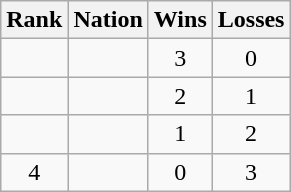<table class="wikitable" style="text-align:center">
<tr>
<th>Rank</th>
<th>Nation</th>
<th>Wins</th>
<th>Losses</th>
</tr>
<tr>
<td></td>
<td align=left></td>
<td>3</td>
<td>0</td>
</tr>
<tr>
<td></td>
<td align=left></td>
<td>2</td>
<td>1</td>
</tr>
<tr>
<td></td>
<td align=left></td>
<td>1</td>
<td>2</td>
</tr>
<tr>
<td>4</td>
<td align=left></td>
<td>0</td>
<td>3</td>
</tr>
</table>
